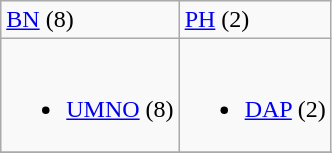<table class="wikitable">
<tr>
<td> <a href='#'>BN</a> (8)</td>
<td> <a href='#'>PH</a> (2)</td>
</tr>
<tr>
<td><br><ul><li> <a href='#'>UMNO</a> (8)</li></ul></td>
<td><br><ul><li> <a href='#'>DAP</a> (2)</li></ul></td>
</tr>
<tr>
</tr>
</table>
